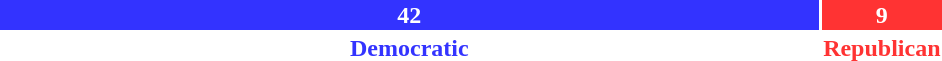<table style="width:50%">
<tr>
<td scope="row" colspan="3" style="text-align:center"></td>
</tr>
<tr>
<td scope="row" style="background:#33F; width:90.2%; text-align:center; color:white"><strong>42</strong></td>
<td style="background:#F33; width:9.8%; text-align:center; color:white"><strong>9</strong></td>
</tr>
<tr>
<td scope="row" style="text-align:center; color:#33F"><strong>Democratic</strong></td>
<td style="text-align:center; color:#F33"><strong>Republican</strong></td>
</tr>
</table>
